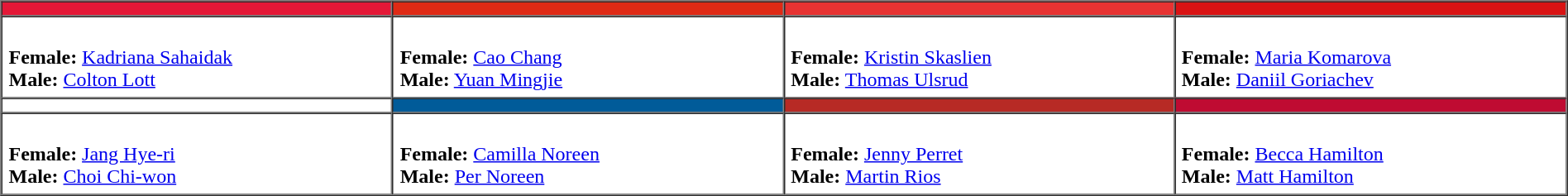<table border=1 cellpadding=5 cellspacing=0>
<tr>
<th bgcolor="#e41837" width="333"></th>
<th bgcolor="#df2a15" width="333"></th>
<th bgcolor="#e73332" width="333"></th>
<th bgcolor="#d91314" width="333"></th>
</tr>
<tr>
<td><br><strong>Female:</strong> <a href='#'>Kadriana Sahaidak</a><br>
<strong>Male:</strong> <a href='#'>Colton Lott</a></td>
<td><br><strong>Female:</strong> <a href='#'>Cao Chang</a><br>
<strong>Male:</strong> <a href='#'>Yuan Mingjie</a>
</td>
<td><br><strong>Female:</strong> <a href='#'>Kristin Skaslien</a><br>
<strong>Male:</strong> <a href='#'>Thomas Ulsrud</a></td>
<td><br><strong>Female:</strong> <a href='#'>Maria Komarova</a><br>
<strong>Male:</strong> <a href='#'>Daniil Goriachev</a></td>
</tr>
<tr>
<th bgcolor="#ffffff" width="333"></th>
<th bgcolor="#015b99" width="333"></th>
<th bgcolor="#b72a25" width="333"></th>
<th bgcolor="#bf0b32" width="333"></th>
</tr>
<tr>
<td><br><strong>Female:</strong> <a href='#'>Jang Hye-ri</a><br>
<strong>Male:</strong> <a href='#'>Choi Chi-won</a>
</td>
<td><br><strong>Female:</strong> <a href='#'>Camilla Noreen</a><br>
<strong>Male:</strong> <a href='#'>Per Noreen</a></td>
<td><br><strong>Female:</strong> <a href='#'>Jenny Perret</a><br>
<strong>Male:</strong> <a href='#'>Martin Rios</a></td>
<td><br><strong>Female:</strong> <a href='#'>Becca Hamilton</a><br>
<strong>Male:</strong> <a href='#'>Matt Hamilton</a>
</td>
</tr>
</table>
